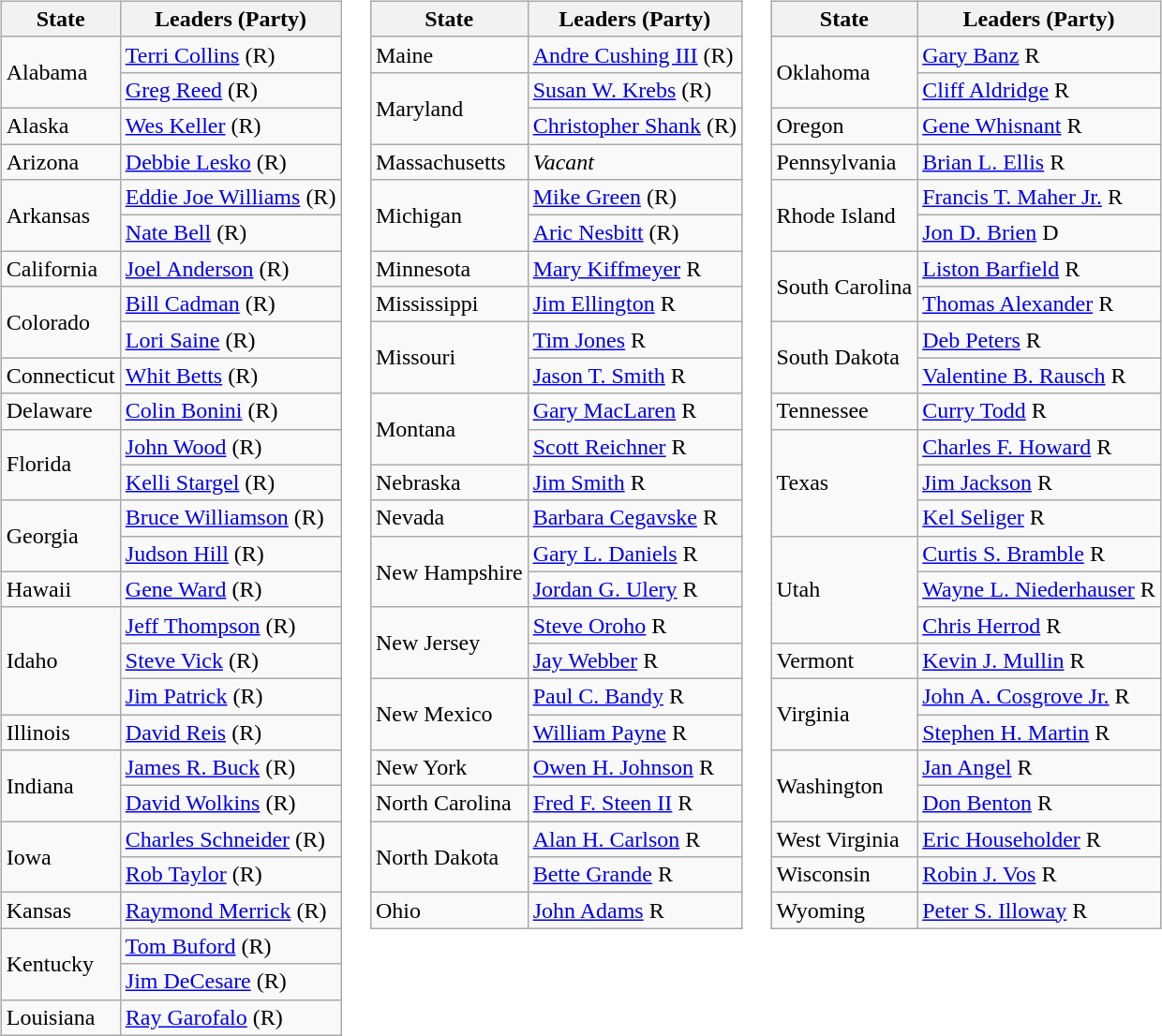<table>
<tr style="vertical-align:top;">
<td><br><table class="wikitable">
<tr>
<th>State</th>
<th>Leaders (Party)</th>
</tr>
<tr>
<td rowspan=2>Alabama</td>
<td><a href='#'>Terri Collins</a> (R)</td>
</tr>
<tr>
<td><a href='#'>Greg Reed</a> (R)</td>
</tr>
<tr>
<td>Alaska</td>
<td><a href='#'>Wes Keller</a> (R)</td>
</tr>
<tr>
<td>Arizona</td>
<td><a href='#'>Debbie Lesko</a> (R)</td>
</tr>
<tr>
<td rowspan=2>Arkansas</td>
<td><a href='#'>Eddie Joe Williams</a> (R)</td>
</tr>
<tr>
<td><a href='#'>Nate Bell</a> (R)</td>
</tr>
<tr>
<td>California</td>
<td><a href='#'>Joel Anderson</a> (R)</td>
</tr>
<tr>
<td rowspan=2>Colorado</td>
<td><a href='#'>Bill Cadman</a> (R)</td>
</tr>
<tr>
<td><a href='#'>Lori Saine</a> (R)</td>
</tr>
<tr>
<td>Connecticut</td>
<td><a href='#'>Whit Betts</a> (R)</td>
</tr>
<tr>
<td>Delaware</td>
<td><a href='#'>Colin Bonini</a> (R)</td>
</tr>
<tr>
<td rowspan=2>Florida</td>
<td><a href='#'>John Wood</a> (R)</td>
</tr>
<tr>
<td><a href='#'>Kelli Stargel</a> (R)</td>
</tr>
<tr>
<td rowspan=2>Georgia</td>
<td><a href='#'>Bruce Williamson</a> (R)</td>
</tr>
<tr>
<td><a href='#'>Judson Hill</a> (R)</td>
</tr>
<tr>
<td>Hawaii</td>
<td><a href='#'>Gene Ward</a> (R)</td>
</tr>
<tr>
<td rowspan=3>Idaho</td>
<td><a href='#'>Jeff Thompson</a> (R)</td>
</tr>
<tr>
<td><a href='#'>Steve Vick</a> (R)</td>
</tr>
<tr>
<td><a href='#'>Jim Patrick</a> (R)</td>
</tr>
<tr>
<td>Illinois</td>
<td><a href='#'>David Reis</a> (R)</td>
</tr>
<tr>
<td rowspan=2>Indiana</td>
<td><a href='#'>James R. Buck</a> (R)</td>
</tr>
<tr>
<td><a href='#'>David Wolkins</a> (R)</td>
</tr>
<tr>
<td rowspan=2>Iowa</td>
<td><a href='#'>Charles Schneider</a> (R)</td>
</tr>
<tr>
<td><a href='#'>Rob Taylor</a> (R)</td>
</tr>
<tr>
<td>Kansas</td>
<td><a href='#'>Raymond Merrick</a> (R)</td>
</tr>
<tr>
<td rowspan=2>Kentucky</td>
<td><a href='#'>Tom Buford</a> (R)</td>
</tr>
<tr>
<td><a href='#'>Jim DeCesare</a> (R)</td>
</tr>
<tr>
<td>Louisiana</td>
<td><a href='#'>Ray Garofalo</a> (R)</td>
</tr>
</table>
</td>
<td><br><table class="wikitable">
<tr>
<th>State</th>
<th>Leaders (Party)</th>
</tr>
<tr>
<td>Maine</td>
<td><a href='#'>Andre Cushing III</a> (R)</td>
</tr>
<tr>
<td rowspan=2>Maryland</td>
<td><a href='#'>Susan W. Krebs</a> (R)</td>
</tr>
<tr>
<td><a href='#'>Christopher Shank</a> (R)</td>
</tr>
<tr>
<td>Massachusetts</td>
<td><em>Vacant</em></td>
</tr>
<tr>
<td rowspan=2>Michigan</td>
<td><a href='#'>Mike Green</a> (R)</td>
</tr>
<tr>
<td><a href='#'>Aric Nesbitt</a> (R)</td>
</tr>
<tr>
<td>Minnesota</td>
<td><a href='#'>Mary Kiffmeyer</a> R</td>
</tr>
<tr>
<td>Mississippi</td>
<td><a href='#'>Jim Ellington</a> R</td>
</tr>
<tr>
<td rowspan=2>Missouri</td>
<td><a href='#'>Tim Jones</a> R</td>
</tr>
<tr>
<td><a href='#'>Jason T. Smith</a> R</td>
</tr>
<tr>
<td rowspan=2>Montana</td>
<td><a href='#'>Gary MacLaren</a> R</td>
</tr>
<tr>
<td><a href='#'>Scott Reichner</a> R</td>
</tr>
<tr>
<td>Nebraska</td>
<td><a href='#'>Jim Smith</a> R</td>
</tr>
<tr>
<td>Nevada</td>
<td><a href='#'>Barbara Cegavske</a> R</td>
</tr>
<tr>
<td rowspan=2>New Hampshire</td>
<td><a href='#'>Gary L. Daniels</a> R</td>
</tr>
<tr>
<td><a href='#'>Jordan G. Ulery</a> R</td>
</tr>
<tr>
<td rowspan=2>New Jersey</td>
<td><a href='#'>Steve Oroho</a> R</td>
</tr>
<tr>
<td><a href='#'>Jay Webber</a> R</td>
</tr>
<tr>
<td rowspan=2>New Mexico</td>
<td><a href='#'>Paul C. Bandy</a> R</td>
</tr>
<tr>
<td><a href='#'>William Payne</a> R</td>
</tr>
<tr>
<td>New York</td>
<td><a href='#'>Owen H. Johnson</a> R</td>
</tr>
<tr>
<td>North Carolina</td>
<td><a href='#'>Fred F. Steen II</a> R</td>
</tr>
<tr>
<td rowspan=2>North Dakota</td>
<td><a href='#'>Alan H. Carlson</a> R</td>
</tr>
<tr>
<td><a href='#'>Bette Grande</a> R</td>
</tr>
<tr>
<td>Ohio</td>
<td><a href='#'>John Adams</a> R</td>
</tr>
</table>
</td>
<td><br><table class="wikitable">
<tr>
<th>State</th>
<th>Leaders (Party)</th>
</tr>
<tr>
<td rowspan=2>Oklahoma</td>
<td><a href='#'>Gary Banz</a> R</td>
</tr>
<tr>
<td><a href='#'>Cliff Aldridge</a> R</td>
</tr>
<tr>
<td>Oregon</td>
<td><a href='#'>Gene Whisnant</a> R</td>
</tr>
<tr>
<td>Pennsylvania</td>
<td><a href='#'>Brian L. Ellis</a> R</td>
</tr>
<tr>
<td rowspan=2>Rhode Island</td>
<td><a href='#'>Francis T. Maher Jr.</a> R</td>
</tr>
<tr>
<td><a href='#'>Jon D. Brien</a> D</td>
</tr>
<tr>
<td rowspan=2>South Carolina</td>
<td><a href='#'>Liston Barfield</a> R</td>
</tr>
<tr>
<td><a href='#'>Thomas Alexander</a> R</td>
</tr>
<tr>
<td rowspan=2>South Dakota</td>
<td><a href='#'>Deb Peters</a> R</td>
</tr>
<tr>
<td><a href='#'>Valentine B. Rausch</a> R</td>
</tr>
<tr>
<td>Tennessee</td>
<td><a href='#'>Curry Todd</a> R</td>
</tr>
<tr>
<td rowspan=3>Texas</td>
<td><a href='#'>Charles F. Howard</a> R</td>
</tr>
<tr>
<td><a href='#'>Jim Jackson</a> R</td>
</tr>
<tr>
<td><a href='#'>Kel Seliger</a> R</td>
</tr>
<tr>
<td rowspan=3>Utah</td>
<td><a href='#'>Curtis S. Bramble</a> R</td>
</tr>
<tr>
<td><a href='#'>Wayne L. Niederhauser</a> R</td>
</tr>
<tr>
<td><a href='#'>Chris Herrod</a> R</td>
</tr>
<tr>
<td>Vermont</td>
<td><a href='#'>Kevin J. Mullin</a> R</td>
</tr>
<tr>
<td rowspan=2>Virginia</td>
<td><a href='#'>John A. Cosgrove Jr.</a> R</td>
</tr>
<tr>
<td><a href='#'>Stephen H. Martin</a> R</td>
</tr>
<tr>
<td rowspan=2>Washington</td>
<td><a href='#'>Jan Angel</a> R</td>
</tr>
<tr>
<td><a href='#'>Don Benton</a> R</td>
</tr>
<tr>
<td>West Virginia</td>
<td><a href='#'>Eric Householder</a> R</td>
</tr>
<tr>
<td>Wisconsin</td>
<td><a href='#'>Robin J. Vos</a> R</td>
</tr>
<tr>
<td>Wyoming</td>
<td><a href='#'>Peter S. Illoway</a> R</td>
</tr>
</table>
</td>
</tr>
</table>
